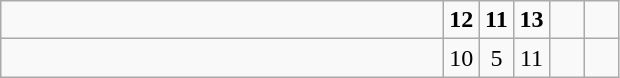<table class="wikitable">
<tr>
<td style="width:18em"><strong></strong></td>
<td align=center style="width:1em"><strong>12</strong></td>
<td align=center style="width:1em"><strong>11</strong></td>
<td align=center style="width:1em"><strong>13</strong></td>
<td align=center style="width:1em"></td>
<td align=center style="width:1em"></td>
</tr>
<tr>
<td style="width:18em"></td>
<td align=center style="width:1em">10</td>
<td align=center style="width:1em">5</td>
<td align=center style="width:1em">11</td>
<td align=center style="width:1em"></td>
<td align=center style="width:1em"></td>
</tr>
</table>
